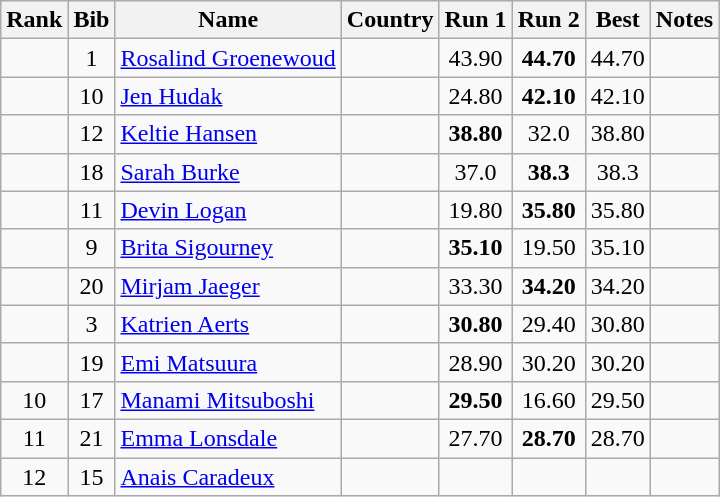<table class="wikitable sortable" style="text-align:center">
<tr>
<th>Rank</th>
<th>Bib</th>
<th>Name</th>
<th>Country</th>
<th>Run 1</th>
<th>Run 2</th>
<th>Best</th>
<th>Notes</th>
</tr>
<tr>
<td></td>
<td>1</td>
<td align=left><a href='#'>Rosalind Groenewoud</a></td>
<td align=left></td>
<td>43.90</td>
<td><strong>44.70</strong></td>
<td>44.70</td>
<td></td>
</tr>
<tr>
<td></td>
<td>10</td>
<td align=left><a href='#'>Jen Hudak</a></td>
<td align=left></td>
<td>24.80</td>
<td><strong>42.10</strong></td>
<td>42.10</td>
<td></td>
</tr>
<tr>
<td></td>
<td>12</td>
<td align=left><a href='#'>Keltie Hansen</a></td>
<td align=left></td>
<td><strong>38.80</strong></td>
<td>32.0</td>
<td>38.80</td>
<td></td>
</tr>
<tr>
<td></td>
<td>18</td>
<td align=left><a href='#'>Sarah Burke</a></td>
<td align=left></td>
<td>37.0</td>
<td><strong>38.3</strong></td>
<td>38.3</td>
<td></td>
</tr>
<tr>
<td></td>
<td>11</td>
<td align=left><a href='#'>Devin Logan</a></td>
<td align=left></td>
<td>19.80</td>
<td><strong>35.80</strong></td>
<td>35.80</td>
<td></td>
</tr>
<tr>
<td></td>
<td>9</td>
<td align=left><a href='#'>Brita Sigourney</a></td>
<td align=left></td>
<td><strong>35.10</strong></td>
<td>19.50</td>
<td>35.10</td>
<td></td>
</tr>
<tr>
<td></td>
<td>20</td>
<td align=left><a href='#'>Mirjam Jaeger</a></td>
<td align=left></td>
<td>33.30</td>
<td><strong>34.20</strong></td>
<td>34.20</td>
<td></td>
</tr>
<tr>
<td></td>
<td>3</td>
<td align=left><a href='#'>Katrien Aerts</a></td>
<td align=left></td>
<td><strong>30.80</strong></td>
<td>29.40</td>
<td>30.80</td>
<td></td>
</tr>
<tr>
<td></td>
<td>19</td>
<td align=left><a href='#'>Emi Matsuura</a></td>
<td align=left></td>
<td>28.90</td>
<td>30.20</td>
<td>30.20</td>
<td></td>
</tr>
<tr>
<td>10</td>
<td>17</td>
<td align=left><a href='#'>Manami Mitsuboshi</a></td>
<td align=left></td>
<td><strong>29.50</strong></td>
<td>16.60</td>
<td>29.50</td>
<td></td>
</tr>
<tr>
<td>11</td>
<td>21</td>
<td align=left><a href='#'>Emma Lonsdale</a></td>
<td align=left></td>
<td>27.70</td>
<td><strong>28.70</strong></td>
<td>28.70</td>
<td></td>
</tr>
<tr>
<td>12</td>
<td>15</td>
<td align=left><a href='#'>Anais Caradeux</a></td>
<td align=left></td>
<td></td>
<td></td>
<td></td>
<td></td>
</tr>
</table>
